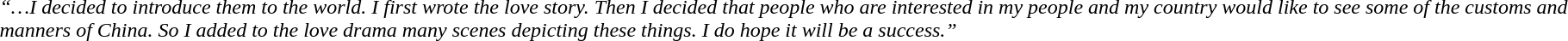<table>
<tr>
<td><br><em>“…I decided to introduce them to the world. I first wrote the love story. Then I decided that people who are interested in my people and my country would like to see some of the customs and manners of China. So I added to the love drama many scenes depicting these things. I do hope it will be a success.”</em></td>
</tr>
</table>
